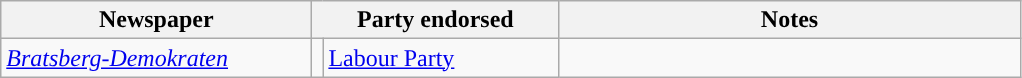<table class="wikitable">
<tr>
<th width=200px>Newspaper</th>
<th colspan=2>Party endorsed</th>
<th width=300px>Notes</th>
</tr>
<tr>
<td><em><a href='#'>Bratsberg-Demokraten</a></em></td>
<td style="background-color: "></td>
<td width=150px><a href='#'>Labour Party</a></td>
<td></td>
</tr>
</table>
